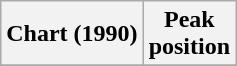<table class="wikitable sortable plainrowheaders" style="text-align:center">
<tr>
<th>Chart (1990)</th>
<th>Peak<br>position</th>
</tr>
<tr>
</tr>
</table>
